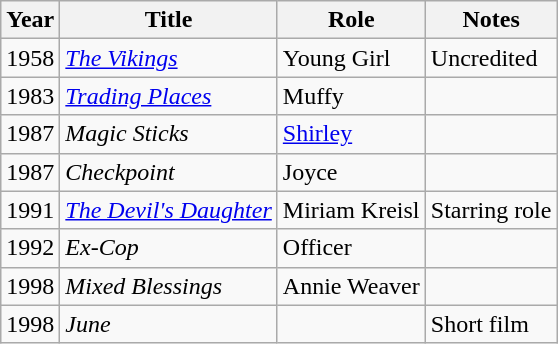<table class="wikitable sortable">
<tr>
<th>Year</th>
<th>Title</th>
<th>Role</th>
<th>Notes</th>
</tr>
<tr>
<td>1958</td>
<td><em><a href='#'>The Vikings</a></em></td>
<td>Young Girl</td>
<td>Uncredited</td>
</tr>
<tr>
<td>1983</td>
<td><em><a href='#'>Trading Places</a></em></td>
<td>Muffy</td>
<td></td>
</tr>
<tr>
<td>1987</td>
<td><em>Magic Sticks</em></td>
<td><a href='#'>Shirley</a></td>
<td></td>
</tr>
<tr>
<td>1987</td>
<td><em>Checkpoint</em></td>
<td>Joyce</td>
<td></td>
</tr>
<tr>
<td>1991</td>
<td><em><a href='#'>The Devil's Daughter</a></em></td>
<td>Miriam Kreisl</td>
<td>Starring role</td>
</tr>
<tr>
<td>1992</td>
<td><em>Ex-Cop</em></td>
<td>Officer</td>
<td></td>
</tr>
<tr>
<td>1998</td>
<td><em>Mixed Blessings</em></td>
<td>Annie Weaver</td>
<td></td>
</tr>
<tr>
<td>1998</td>
<td><em>June</em></td>
<td></td>
<td>Short film</td>
</tr>
</table>
